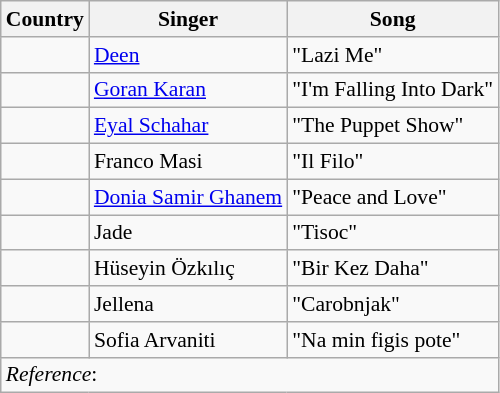<table class="wikitable plainrowheaders sortable" style="font-size: 90%">
<tr>
<th>Country</th>
<th>Singer</th>
<th>Song</th>
</tr>
<tr>
<td></td>
<td><a href='#'>Deen</a></td>
<td>"Lazi Me"</td>
</tr>
<tr>
<td></td>
<td><a href='#'>Goran Karan</a></td>
<td>"I'm Falling Into Dark"</td>
</tr>
<tr>
<td></td>
<td><a href='#'>Eyal Schahar</a></td>
<td>"The Puppet Show"</td>
</tr>
<tr>
<td></td>
<td>Franco Masi</td>
<td>"Il Filo"</td>
</tr>
<tr>
<td></td>
<td><a href='#'>Donia Samir Ghanem</a></td>
<td>"Peace and Love"</td>
</tr>
<tr>
<td></td>
<td>Jade</td>
<td>"Tisoc"</td>
</tr>
<tr>
<td></td>
<td>Hüseyin Özkılıç</td>
<td>"Bir Kez Daha"</td>
</tr>
<tr>
<td></td>
<td>Jellena</td>
<td>"Carobnjak"</td>
</tr>
<tr>
<td></td>
<td>Sofia Arvaniti</td>
<td>"Na min figis pote"</td>
</tr>
<tr>
<td colspan=3><em>Reference</em>:</td>
</tr>
</table>
